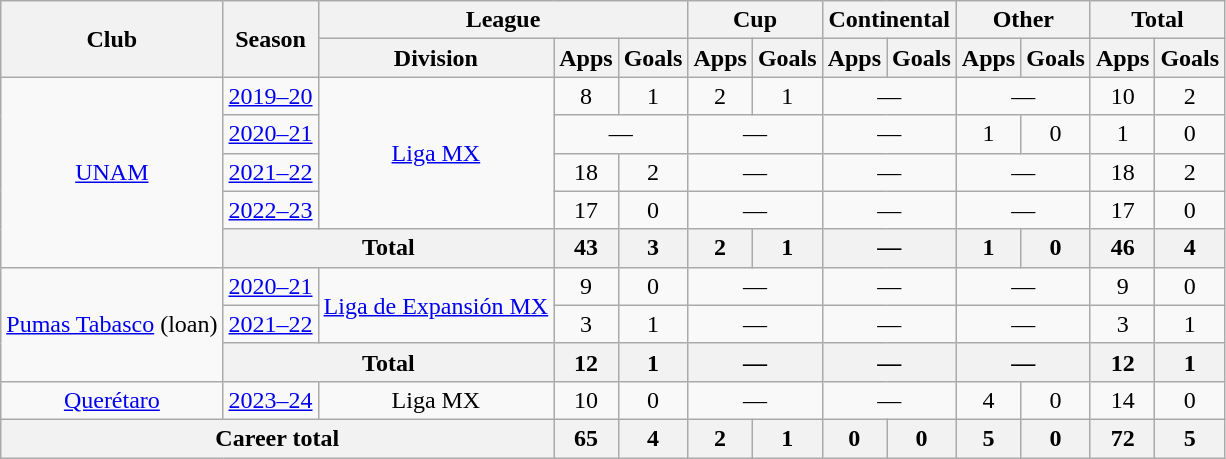<table class="wikitable" style="text-align:center">
<tr>
<th rowspan="2">Club</th>
<th rowspan="2">Season</th>
<th colspan="3">League</th>
<th colspan="2">Cup</th>
<th colspan="2">Continental</th>
<th colspan="2">Other</th>
<th colspan="2">Total</th>
</tr>
<tr>
<th>Division</th>
<th>Apps</th>
<th>Goals</th>
<th>Apps</th>
<th>Goals</th>
<th>Apps</th>
<th>Goals</th>
<th>Apps</th>
<th>Goals</th>
<th>Apps</th>
<th>Goals</th>
</tr>
<tr>
<td rowspan="5"><a href='#'>UNAM</a></td>
<td><a href='#'>2019–20</a></td>
<td rowspan="4"><a href='#'>Liga MX</a></td>
<td>8</td>
<td>1</td>
<td>2</td>
<td>1</td>
<td colspan=2>—</td>
<td colspan=2>—</td>
<td>10</td>
<td>2</td>
</tr>
<tr>
<td><a href='#'>2020–21</a></td>
<td colspan=2>—</td>
<td colspan=2>—</td>
<td colspan=2>—</td>
<td>1</td>
<td>0</td>
<td>1</td>
<td>0</td>
</tr>
<tr>
<td><a href='#'>2021–22</a></td>
<td>18</td>
<td>2</td>
<td colspan=2>—</td>
<td colspan=2>—</td>
<td colspan=2>—</td>
<td>18</td>
<td>2</td>
</tr>
<tr>
<td><a href='#'>2022–23</a></td>
<td>17</td>
<td>0</td>
<td colspan=2>—</td>
<td colspan=2>—</td>
<td colspan=2>—</td>
<td>17</td>
<td>0</td>
</tr>
<tr>
<th colspan="2">Total</th>
<th>43</th>
<th>3</th>
<th>2</th>
<th>1</th>
<th colspan=2>—</th>
<th>1</th>
<th>0</th>
<th>46</th>
<th>4</th>
</tr>
<tr>
<td rowspan="3"><a href='#'>Pumas Tabasco</a> (loan)</td>
<td><a href='#'>2020–21</a></td>
<td rowspan="2"><a href='#'>Liga de Expansión MX</a></td>
<td>9</td>
<td>0</td>
<td colspan=2>—</td>
<td colspan=2>—</td>
<td colspan=2>—</td>
<td>9</td>
<td>0</td>
</tr>
<tr>
<td><a href='#'>2021–22</a></td>
<td>3</td>
<td>1</td>
<td colspan=2>—</td>
<td colspan=2>—</td>
<td colspan=2>—</td>
<td>3</td>
<td>1</td>
</tr>
<tr>
<th colspan="2">Total</th>
<th>12</th>
<th>1</th>
<th colspan=2>—</th>
<th colspan=2>—</th>
<th colspan=2>—</th>
<th>12</th>
<th>1</th>
</tr>
<tr>
<td rowspan="1"><a href='#'>Querétaro</a></td>
<td><a href='#'>2023–24</a></td>
<td rowspan="1">Liga MX</td>
<td>10</td>
<td>0</td>
<td colspan=2>—</td>
<td colspan=2>—</td>
<td>4</td>
<td>0</td>
<td>14</td>
<td>0</td>
</tr>
<tr>
<th colspan="3">Career total</th>
<th>65</th>
<th>4</th>
<th>2</th>
<th>1</th>
<th>0</th>
<th>0</th>
<th>5</th>
<th>0</th>
<th>72</th>
<th>5</th>
</tr>
</table>
